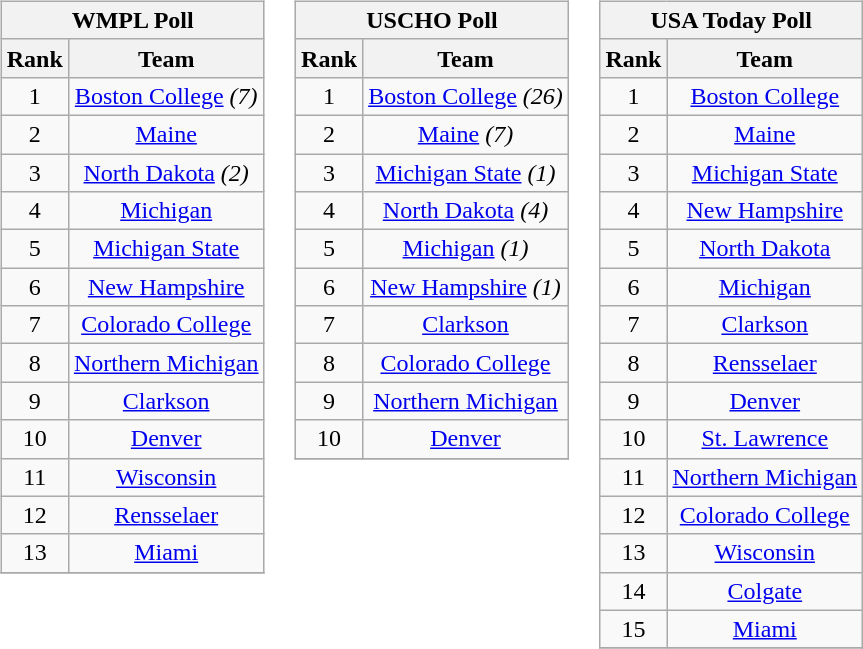<table>
<tr style="vertical-align:top;">
<td><br><table class="wikitable" style="text-align:center;">
<tr>
<th colspan=2><strong>WMPL Poll</strong></th>
</tr>
<tr>
<th>Rank</th>
<th>Team</th>
</tr>
<tr>
<td>1</td>
<td><a href='#'>Boston College</a> <em>(7)</em></td>
</tr>
<tr>
<td>2</td>
<td><a href='#'>Maine</a></td>
</tr>
<tr>
<td>3</td>
<td><a href='#'>North Dakota</a> <em>(2)</em></td>
</tr>
<tr>
<td>4</td>
<td><a href='#'>Michigan</a></td>
</tr>
<tr>
<td>5</td>
<td><a href='#'>Michigan State</a></td>
</tr>
<tr>
<td>6</td>
<td><a href='#'>New Hampshire</a></td>
</tr>
<tr>
<td>7</td>
<td><a href='#'>Colorado College</a></td>
</tr>
<tr>
<td>8</td>
<td><a href='#'>Northern Michigan</a></td>
</tr>
<tr>
<td>9</td>
<td><a href='#'>Clarkson</a></td>
</tr>
<tr>
<td>10</td>
<td><a href='#'>Denver</a></td>
</tr>
<tr>
<td>11</td>
<td><a href='#'>Wisconsin</a></td>
</tr>
<tr>
<td>12</td>
<td><a href='#'>Rensselaer</a></td>
</tr>
<tr>
<td>13</td>
<td><a href='#'>Miami</a></td>
</tr>
<tr>
</tr>
</table>
</td>
<td><br><table class="wikitable" style="text-align:center;">
<tr>
<th colspan=2><strong>USCHO Poll</strong></th>
</tr>
<tr>
<th>Rank</th>
<th>Team</th>
</tr>
<tr>
<td>1</td>
<td><a href='#'>Boston College</a> <em>(26)</em></td>
</tr>
<tr>
<td>2</td>
<td><a href='#'>Maine</a> <em>(7)</em></td>
</tr>
<tr>
<td>3</td>
<td><a href='#'>Michigan State</a> <em>(1)</em></td>
</tr>
<tr>
<td>4</td>
<td><a href='#'>North Dakota</a> <em>(4)</em></td>
</tr>
<tr>
<td>5</td>
<td><a href='#'>Michigan</a> <em>(1)</em></td>
</tr>
<tr>
<td>6</td>
<td><a href='#'>New Hampshire</a> <em>(1)</em></td>
</tr>
<tr>
<td>7</td>
<td><a href='#'>Clarkson</a></td>
</tr>
<tr>
<td>8</td>
<td><a href='#'>Colorado College</a></td>
</tr>
<tr>
<td>9</td>
<td><a href='#'>Northern Michigan</a></td>
</tr>
<tr>
<td>10</td>
<td><a href='#'>Denver</a></td>
</tr>
<tr>
</tr>
</table>
</td>
<td><br><table class="wikitable" style="text-align:center;">
<tr>
<th colspan=2><strong>USA Today Poll</strong></th>
</tr>
<tr>
<th>Rank</th>
<th>Team</th>
</tr>
<tr>
<td>1</td>
<td><a href='#'>Boston College</a></td>
</tr>
<tr>
<td>2</td>
<td><a href='#'>Maine</a></td>
</tr>
<tr>
<td>3</td>
<td><a href='#'>Michigan State</a></td>
</tr>
<tr>
<td>4</td>
<td><a href='#'>New Hampshire</a></td>
</tr>
<tr>
<td>5</td>
<td><a href='#'>North Dakota</a></td>
</tr>
<tr>
<td>6</td>
<td><a href='#'>Michigan</a></td>
</tr>
<tr>
<td>7</td>
<td><a href='#'>Clarkson</a></td>
</tr>
<tr>
<td>8</td>
<td><a href='#'>Rensselaer</a></td>
</tr>
<tr>
<td>9</td>
<td><a href='#'>Denver</a></td>
</tr>
<tr>
<td>10</td>
<td><a href='#'>St. Lawrence</a></td>
</tr>
<tr>
<td>11</td>
<td><a href='#'>Northern Michigan</a></td>
</tr>
<tr>
<td>12</td>
<td><a href='#'>Colorado College</a></td>
</tr>
<tr>
<td>13</td>
<td><a href='#'>Wisconsin</a></td>
</tr>
<tr>
<td>14</td>
<td><a href='#'>Colgate</a></td>
</tr>
<tr>
<td>15</td>
<td><a href='#'>Miami</a></td>
</tr>
<tr>
</tr>
</table>
</td>
</tr>
</table>
